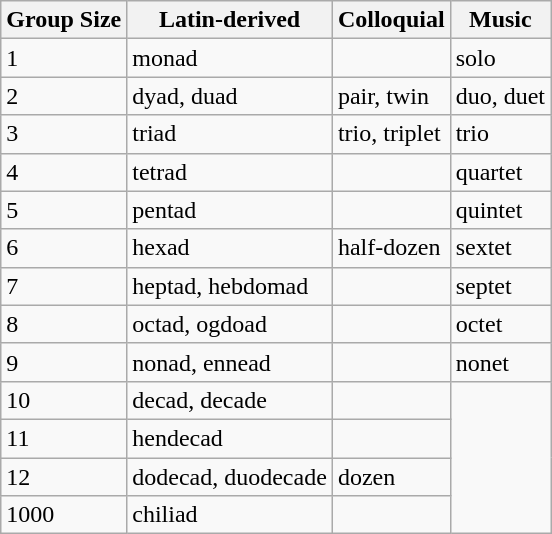<table class="wikitable">
<tr>
<th>Group Size</th>
<th>Latin-derived</th>
<th>Colloquial</th>
<th>Music</th>
</tr>
<tr>
<td>1</td>
<td>monad</td>
<td></td>
<td>solo</td>
</tr>
<tr>
<td>2</td>
<td>dyad, duad</td>
<td>pair, twin</td>
<td>duo, duet</td>
</tr>
<tr>
<td>3</td>
<td>triad</td>
<td>trio, triplet</td>
<td>trio</td>
</tr>
<tr>
<td>4</td>
<td>tetrad</td>
<td></td>
<td>quartet</td>
</tr>
<tr>
<td>5</td>
<td>pentad</td>
<td></td>
<td>quintet</td>
</tr>
<tr>
<td>6</td>
<td>hexad</td>
<td>half-dozen</td>
<td>sextet</td>
</tr>
<tr>
<td>7</td>
<td>heptad, hebdomad</td>
<td></td>
<td>septet</td>
</tr>
<tr>
<td>8</td>
<td>octad, ogdoad</td>
<td></td>
<td>octet</td>
</tr>
<tr>
<td>9</td>
<td>nonad, ennead</td>
<td></td>
<td>nonet</td>
</tr>
<tr>
<td>10</td>
<td>decad, decade</td>
<td></td>
</tr>
<tr>
<td>11</td>
<td>hendecad</td>
<td></td>
</tr>
<tr>
<td>12</td>
<td>dodecad, duodecade</td>
<td>dozen</td>
</tr>
<tr>
<td>1000</td>
<td>chiliad</td>
<td></td>
</tr>
</table>
